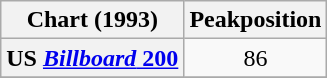<table class="wikitable plainrowheaders">
<tr>
<th>Chart (1993)</th>
<th>Peakposition</th>
</tr>
<tr>
<th scope="row">US <a href='#'><em>Billboard</em> 200</a></th>
<td align="center">86</td>
</tr>
<tr>
</tr>
</table>
